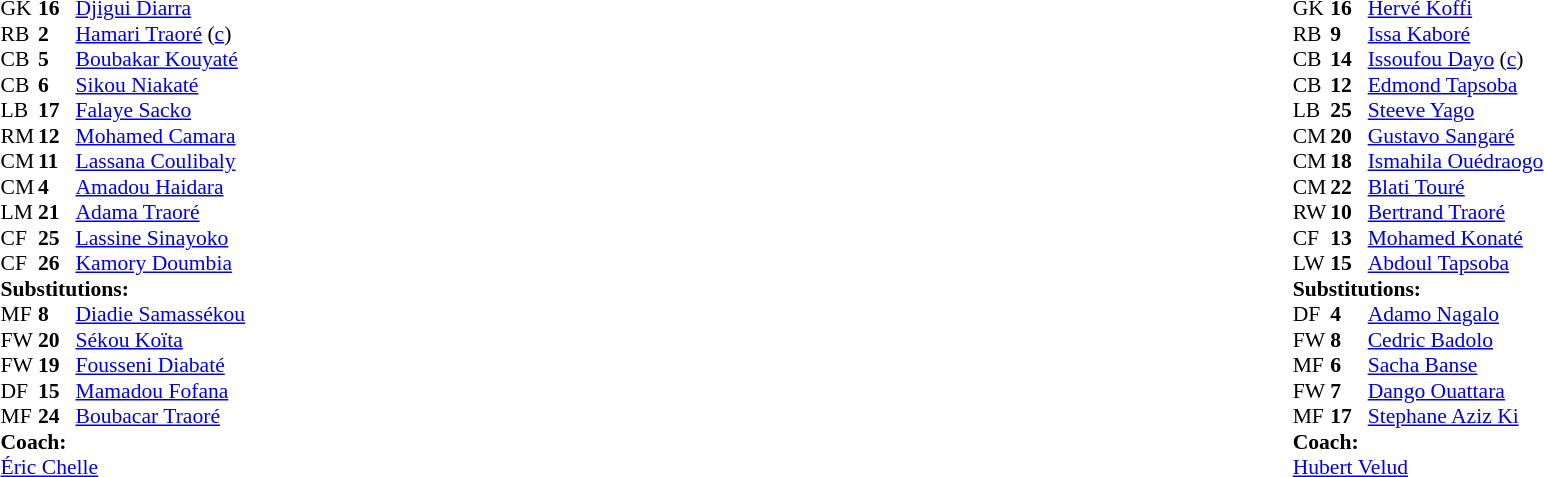<table width="100%">
<tr>
<td valign="top" width="40%"><br><table style="font-size:90%" cellspacing="0" cellpadding="0">
<tr>
<th width=25></th>
<th width=25></th>
</tr>
<tr>
<td>GK</td>
<td><strong>16</strong></td>
<td><a href='#'>Djigui Diarra</a></td>
</tr>
<tr>
<td>RB</td>
<td><strong>2</strong></td>
<td><a href='#'>Hamari Traoré</a> (<a href='#'>c</a>)</td>
</tr>
<tr>
<td>CB</td>
<td><strong>5</strong></td>
<td><a href='#'>Boubakar Kouyaté</a></td>
</tr>
<tr>
<td>CB</td>
<td><strong>6</strong></td>
<td><a href='#'>Sikou Niakaté</a></td>
</tr>
<tr>
<td>LB</td>
<td><strong>17</strong></td>
<td><a href='#'>Falaye Sacko</a></td>
</tr>
<tr>
<td>RM</td>
<td><strong>12</strong></td>
<td><a href='#'>Mohamed Camara</a></td>
<td></td>
<td></td>
</tr>
<tr>
<td>CM</td>
<td><strong>11</strong></td>
<td><a href='#'>Lassana Coulibaly</a></td>
<td></td>
<td></td>
</tr>
<tr>
<td>CM</td>
<td><strong>4</strong></td>
<td><a href='#'>Amadou Haidara</a></td>
<td></td>
<td></td>
</tr>
<tr>
<td>LM</td>
<td><strong>21</strong></td>
<td><a href='#'>Adama Traoré</a></td>
<td></td>
<td></td>
</tr>
<tr>
<td>CF</td>
<td><strong>25</strong></td>
<td><a href='#'>Lassine Sinayoko</a></td>
<td></td>
<td></td>
</tr>
<tr>
<td>CF</td>
<td><strong>26</strong></td>
<td><a href='#'>Kamory Doumbia</a></td>
</tr>
<tr>
<td colspan=3><strong>Substitutions:</strong></td>
</tr>
<tr>
<td>MF</td>
<td><strong>8</strong></td>
<td><a href='#'>Diadie Samassékou</a></td>
<td></td>
<td></td>
</tr>
<tr>
<td>FW</td>
<td><strong>20</strong></td>
<td><a href='#'>Sékou Koïta</a></td>
<td></td>
<td></td>
</tr>
<tr>
<td>FW</td>
<td><strong>19</strong></td>
<td><a href='#'>Fousseni Diabaté</a></td>
<td></td>
<td></td>
</tr>
<tr>
<td>DF</td>
<td><strong>15</strong></td>
<td><a href='#'>Mamadou Fofana</a></td>
<td></td>
<td></td>
</tr>
<tr>
<td>MF</td>
<td><strong>24</strong></td>
<td><a href='#'>Boubacar Traoré</a></td>
<td></td>
<td></td>
</tr>
<tr>
<td colspan=3><strong>Coach:</strong></td>
</tr>
<tr>
<td colspan=3><a href='#'>Éric Chelle</a></td>
</tr>
</table>
</td>
<td valign="top"></td>
<td valign="top" width="50%"><br><table style="font-size:90%; margin:auto" cellspacing="0" cellpadding="0">
<tr>
<th width=25></th>
<th width=25></th>
</tr>
<tr>
<td>GK</td>
<td><strong>16</strong></td>
<td><a href='#'>Hervé Koffi</a></td>
</tr>
<tr>
<td>RB</td>
<td><strong>9</strong></td>
<td><a href='#'>Issa Kaboré</a></td>
</tr>
<tr>
<td>CB</td>
<td><strong>14</strong></td>
<td><a href='#'>Issoufou Dayo</a> (<a href='#'>c</a>)</td>
</tr>
<tr>
<td>CB</td>
<td><strong>12</strong></td>
<td><a href='#'>Edmond Tapsoba</a></td>
<td></td>
</tr>
<tr>
<td>LB</td>
<td><strong>25</strong></td>
<td><a href='#'>Steeve Yago</a></td>
<td></td>
<td></td>
</tr>
<tr>
<td>CM</td>
<td><strong>20</strong></td>
<td><a href='#'>Gustavo Sangaré</a></td>
<td></td>
<td></td>
</tr>
<tr>
<td>CM</td>
<td><strong>18</strong></td>
<td><a href='#'>Ismahila Ouédraogo</a></td>
<td></td>
<td></td>
</tr>
<tr>
<td>CM</td>
<td><strong>22</strong></td>
<td><a href='#'>Blati Touré</a></td>
</tr>
<tr>
<td>RW</td>
<td><strong>10</strong></td>
<td><a href='#'>Bertrand Traoré</a></td>
<td></td>
<td></td>
</tr>
<tr>
<td>CF</td>
<td><strong>13</strong></td>
<td><a href='#'>Mohamed Konaté</a></td>
</tr>
<tr>
<td>LW</td>
<td><strong>15</strong></td>
<td><a href='#'>Abdoul Tapsoba</a></td>
<td></td>
<td></td>
</tr>
<tr>
<td colspan=3><strong>Substitutions:</strong></td>
</tr>
<tr>
<td>DF</td>
<td><strong>4</strong></td>
<td><a href='#'>Adamo Nagalo</a></td>
<td></td>
<td></td>
</tr>
<tr>
<td>FW</td>
<td><strong>8</strong></td>
<td><a href='#'>Cedric Badolo</a></td>
<td></td>
<td></td>
</tr>
<tr>
<td>MF</td>
<td><strong>6</strong></td>
<td><a href='#'>Sacha Banse</a></td>
<td></td>
<td></td>
</tr>
<tr>
<td>FW</td>
<td><strong>7</strong></td>
<td><a href='#'>Dango Ouattara</a></td>
<td></td>
<td></td>
</tr>
<tr>
<td>MF</td>
<td><strong>17</strong></td>
<td><a href='#'>Stephane Aziz Ki</a></td>
<td></td>
<td></td>
</tr>
<tr>
<td colspan=3><strong>Coach:</strong></td>
</tr>
<tr>
<td colspan=3> <a href='#'>Hubert Velud</a></td>
</tr>
</table>
</td>
</tr>
</table>
